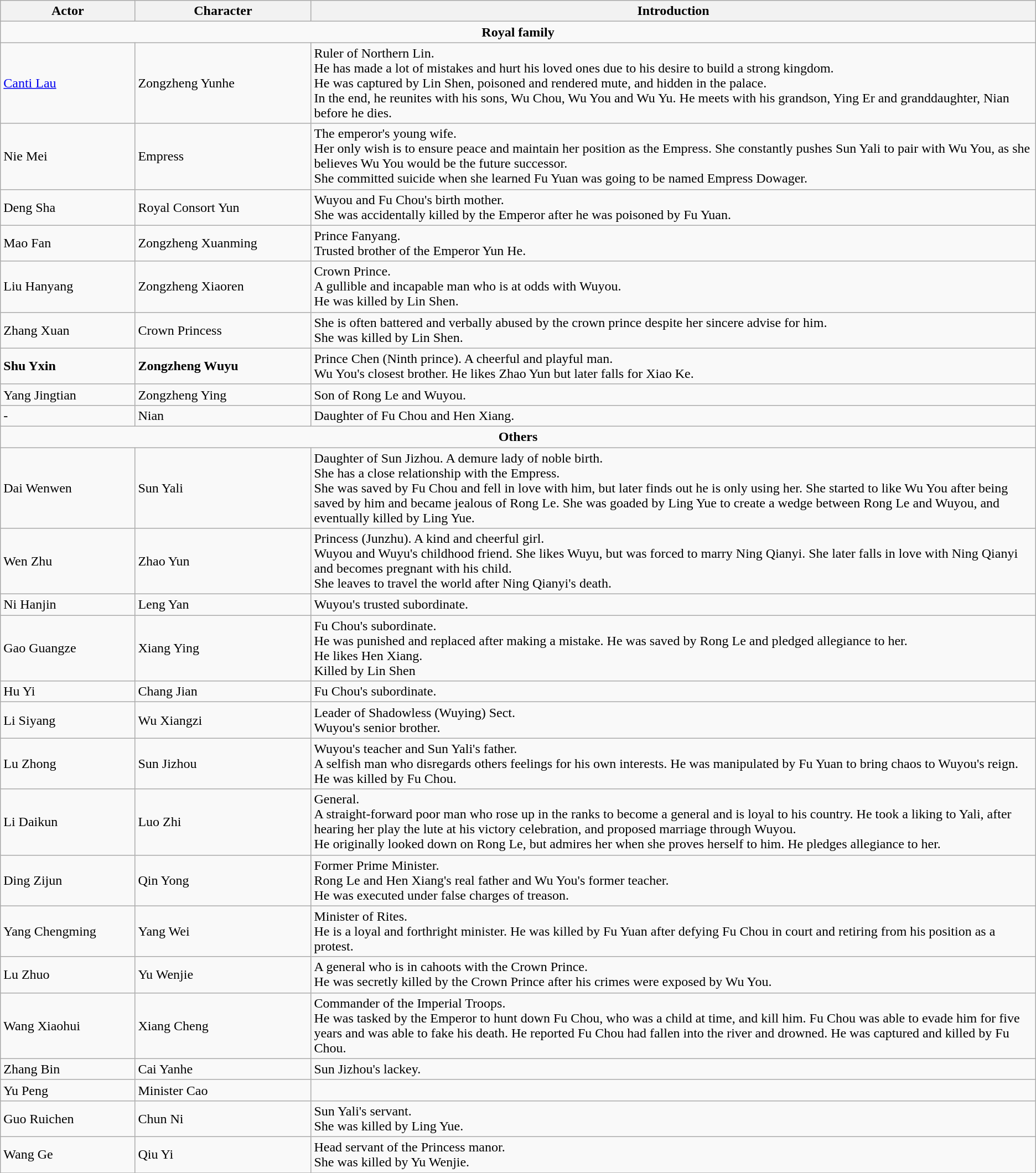<table class="wikitable">
<tr>
<th style="width:13%">Actor</th>
<th style="width:17%">Character</th>
<th>Introduction</th>
</tr>
<tr>
<td colspan=3 style="text-align:center;"><strong>Royal family</strong></td>
</tr>
<tr>
<td><a href='#'>Canti Lau</a></td>
<td>Zongzheng Yunhe</td>
<td>Ruler of Northern Lin.<br>He has made a lot of mistakes and hurt his loved ones due to his desire to build a strong kingdom.<br>He was captured by Lin Shen, poisoned and rendered mute, and hidden in the palace.<br>In the end, he reunites with his sons, Wu Chou, Wu You and Wu Yu. He meets with his grandson, Ying Er and granddaughter, Nian before he dies.</td>
</tr>
<tr>
<td>Nie Mei</td>
<td>Empress</td>
<td>The emperor's young wife.<br>Her only wish is to ensure peace and maintain her position as the Empress. She constantly pushes Sun Yali to pair with Wu You, as she believes Wu You would be the future successor.<br>She committed suicide when she learned Fu Yuan was going to be named Empress Dowager.</td>
</tr>
<tr>
<td>Deng Sha</td>
<td>Royal Consort Yun</td>
<td>Wuyou and Fu Chou's birth mother.<br>She was accidentally killed by the Emperor after he was poisoned by Fu Yuan.</td>
</tr>
<tr>
<td>Mao Fan</td>
<td>Zongzheng Xuanming</td>
<td>Prince Fanyang.<br>Trusted brother of the Emperor Yun He.</td>
</tr>
<tr>
<td>Liu Hanyang</td>
<td>Zongzheng Xiaoren</td>
<td>Crown Prince.<br>A gullible and incapable man who is at odds with Wuyou.<br>He was killed by Lin Shen.</td>
</tr>
<tr>
<td>Zhang Xuan</td>
<td>Crown Princess</td>
<td>She is often battered and verbally abused by the crown prince despite her sincere advise for him.<br>She was killed by Lin Shen.</td>
</tr>
<tr>
<td><strong>Shu Yxin</strong></td>
<td><strong> Zongzheng Wuyu  </strong></td>
<td>Prince Chen (Ninth prince). A cheerful and playful man. <br>Wu You's closest brother. He likes Zhao Yun but later falls for Xiao Ke.</td>
</tr>
<tr>
<td>Yang Jingtian</td>
<td>Zongzheng Ying</td>
<td>Son of Rong Le and Wuyou.</td>
</tr>
<tr>
<td>-</td>
<td>Nian</td>
<td>Daughter of Fu Chou and Hen Xiang.</td>
</tr>
<tr>
<td colspan=3 style="text-align:center;"><strong>Others </strong></td>
</tr>
<tr>
<td>Dai Wenwen</td>
<td>Sun Yali</td>
<td>Daughter of Sun Jizhou. A demure lady of noble birth.<br>She has a close relationship with the Empress. <br>She was saved by Fu Chou and fell in love with him, but later finds out he is only using her. She started to like Wu You after being saved by him and became jealous of Rong Le. She was goaded by Ling Yue to create a wedge between Rong Le and Wuyou, and eventually killed by Ling Yue.</td>
</tr>
<tr>
<td>Wen Zhu</td>
<td>Zhao Yun</td>
<td>Princess (Junzhu). A kind and cheerful girl. <br>Wuyou and Wuyu's childhood friend. She likes Wuyu, but was forced to marry Ning Qianyi. She later falls in love with Ning Qianyi and becomes pregnant with his child.<br>She leaves to travel the world after Ning Qianyi's death.</td>
</tr>
<tr>
<td>Ni Hanjin</td>
<td>Leng Yan</td>
<td>Wuyou's trusted subordinate.</td>
</tr>
<tr>
<td>Gao Guangze</td>
<td>Xiang Ying</td>
<td>Fu Chou's subordinate.<br>He was punished and replaced after making a mistake. He was saved by Rong Le and pledged allegiance to her.<br>He likes Hen Xiang.<br>Killed by Lin Shen</td>
</tr>
<tr>
<td>Hu Yi</td>
<td>Chang Jian</td>
<td>Fu Chou's subordinate.</td>
</tr>
<tr>
<td>Li Siyang</td>
<td>Wu Xiangzi</td>
<td>Leader of Shadowless (Wuying) Sect.<br>Wuyou's senior brother.</td>
</tr>
<tr>
<td>Lu Zhong</td>
<td>Sun Jizhou</td>
<td>Wuyou's teacher and Sun Yali's father.<br>A selfish man who disregards others feelings for his own interests. He was manipulated by Fu Yuan to bring chaos to Wuyou's reign. He was killed by Fu Chou.</td>
</tr>
<tr>
<td>Li Daikun</td>
<td>Luo Zhi</td>
<td>General.<br>A straight-forward poor man who rose up in the ranks to become a general and is loyal to his country. He took a liking to Yali, after hearing her play the lute at his victory celebration, and proposed marriage through Wuyou.<br>He originally looked down on Rong Le, but admires her when she proves herself to him. He pledges allegiance to her.</td>
</tr>
<tr>
<td>Ding Zijun</td>
<td>Qin Yong</td>
<td>Former Prime Minister.<br>Rong Le and Hen Xiang's real father and Wu You's former teacher.<br>He was executed under false charges of treason.</td>
</tr>
<tr>
<td>Yang Chengming</td>
<td>Yang Wei</td>
<td>Minister of Rites.<br>He is a loyal and forthright minister. He was killed by Fu Yuan after defying Fu Chou in court and retiring from his position as a protest.</td>
</tr>
<tr>
<td>Lu Zhuo</td>
<td>Yu Wenjie</td>
<td>A general who is in cahoots with the Crown Prince.<br>He was secretly killed by the Crown Prince after his crimes were exposed by Wu You.</td>
</tr>
<tr>
<td>Wang Xiaohui</td>
<td>Xiang Cheng</td>
<td>Commander of the Imperial Troops.<br>He was tasked by the Emperor to hunt down Fu Chou, who was a child at time, and kill him. Fu Chou was able to evade him for five years and was able to fake his death. He reported Fu Chou had fallen into the river and drowned. He was captured and killed by Fu Chou.</td>
</tr>
<tr>
<td>Zhang Bin</td>
<td>Cai Yanhe</td>
<td>Sun Jizhou's lackey.</td>
</tr>
<tr>
<td>Yu Peng</td>
<td>Minister Cao</td>
<td></td>
</tr>
<tr>
<td>Guo Ruichen</td>
<td>Chun Ni</td>
<td>Sun Yali's servant. <br>She was killed by Ling Yue.</td>
</tr>
<tr>
<td>Wang Ge</td>
<td>Qiu Yi</td>
<td>Head servant of the Princess manor.<br>She was killed by Yu Wenjie.</td>
</tr>
<tr>
</tr>
</table>
